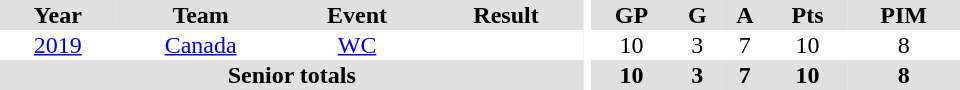<table border="0" cellpadding="1" cellspacing="0" ID="Table3" style="text-align:center; width:40em">
<tr bgcolor="#e0e0e0">
<th>Year</th>
<th>Team</th>
<th>Event</th>
<th>Result</th>
<th rowspan="99" bgcolor="#ffffff"></th>
<th>GP</th>
<th>G</th>
<th>A</th>
<th>Pts</th>
<th>PIM</th>
</tr>
<tr>
<td><a href='#'>2019</a></td>
<td><a href='#'>Canada</a></td>
<td><a href='#'>WC</a></td>
<td></td>
<td>10</td>
<td>3</td>
<td>7</td>
<td>10</td>
<td>8</td>
</tr>
<tr bgcolor="#e0e0e0">
<th colspan="4">Senior totals</th>
<th>10</th>
<th>3</th>
<th>7</th>
<th>10</th>
<th>8</th>
</tr>
</table>
